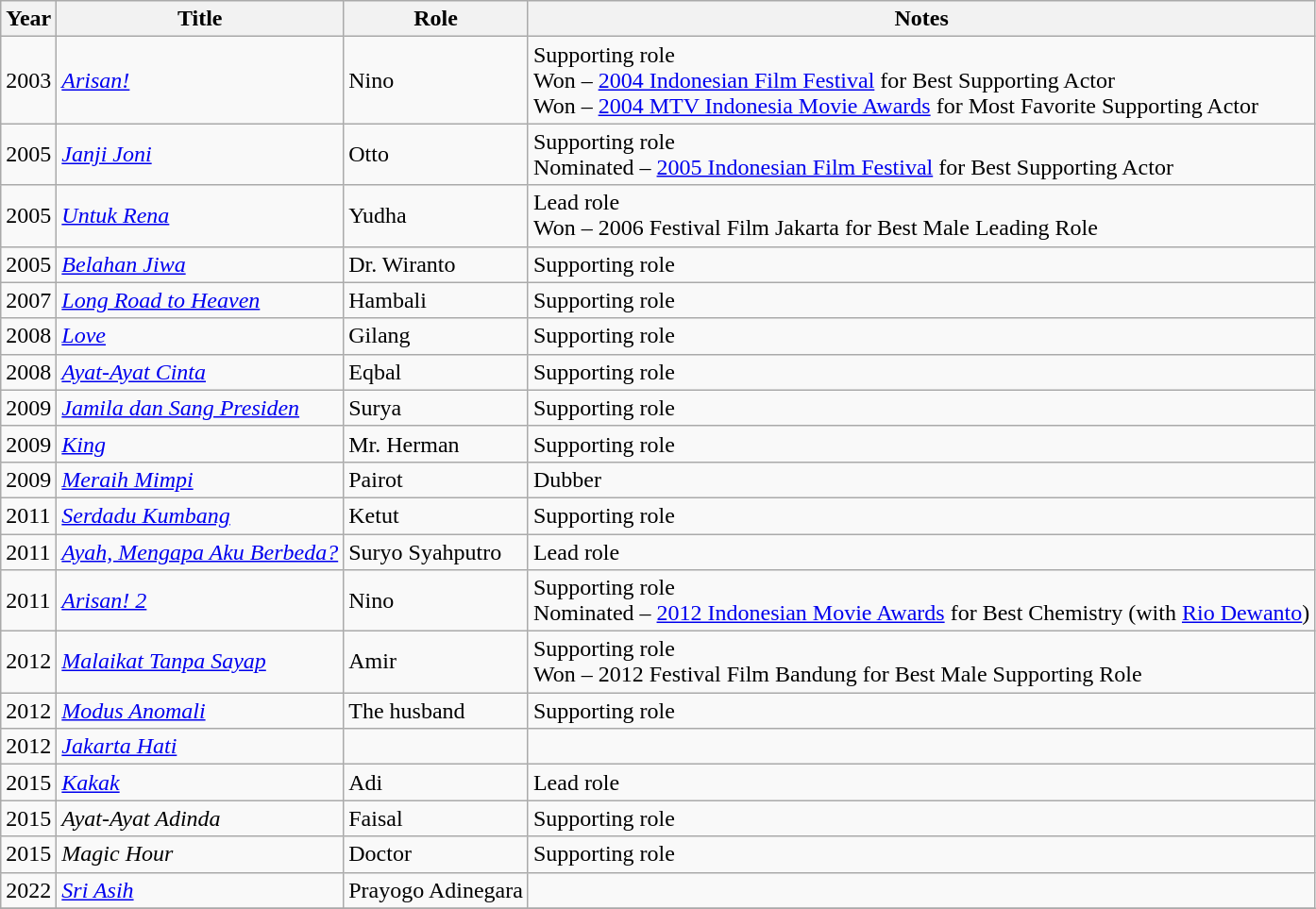<table class="wikitable">
<tr>
<th>Year</th>
<th>Title</th>
<th>Role</th>
<th>Notes</th>
</tr>
<tr>
<td>2003</td>
<td><em><a href='#'>Arisan!</a></em></td>
<td>Nino</td>
<td>Supporting role<br>Won – <a href='#'>2004 Indonesian Film Festival</a> for Best Supporting Actor<br>Won – <a href='#'>2004 MTV Indonesia Movie Awards</a> for Most Favorite Supporting Actor</td>
</tr>
<tr>
<td>2005</td>
<td><em><a href='#'>Janji Joni</a></em></td>
<td>Otto</td>
<td>Supporting role<br>Nominated – <a href='#'>2005 Indonesian Film Festival</a> for Best Supporting Actor</td>
</tr>
<tr>
<td>2005</td>
<td><em><a href='#'>Untuk Rena</a></em></td>
<td>Yudha</td>
<td>Lead role<br>Won – 2006 Festival Film Jakarta for Best Male Leading Role</td>
</tr>
<tr>
<td>2005</td>
<td><em><a href='#'>Belahan Jiwa</a></em></td>
<td>Dr. Wiranto</td>
<td>Supporting role</td>
</tr>
<tr>
<td>2007</td>
<td><em><a href='#'>Long Road to Heaven</a></em></td>
<td>Hambali</td>
<td>Supporting role</td>
</tr>
<tr>
<td>2008</td>
<td><em><a href='#'>Love</a></em></td>
<td>Gilang</td>
<td>Supporting role</td>
</tr>
<tr>
<td>2008</td>
<td><em><a href='#'>Ayat-Ayat Cinta</a></em></td>
<td>Eqbal</td>
<td>Supporting role</td>
</tr>
<tr>
<td>2009</td>
<td><em><a href='#'>Jamila dan Sang Presiden</a></em></td>
<td>Surya</td>
<td>Supporting role</td>
</tr>
<tr>
<td>2009</td>
<td><em><a href='#'>King</a></em></td>
<td>Mr. Herman</td>
<td>Supporting role</td>
</tr>
<tr>
<td>2009</td>
<td><em><a href='#'>Meraih Mimpi</a></em></td>
<td>Pairot</td>
<td>Dubber</td>
</tr>
<tr>
<td>2011</td>
<td><em><a href='#'>Serdadu Kumbang</a></em></td>
<td>Ketut</td>
<td>Supporting role</td>
</tr>
<tr>
<td>2011</td>
<td><em><a href='#'>Ayah, Mengapa Aku Berbeda?</a></em></td>
<td>Suryo Syahputro</td>
<td>Lead role</td>
</tr>
<tr>
<td>2011</td>
<td><em><a href='#'>Arisan! 2</a></em></td>
<td>Nino</td>
<td>Supporting role<br>Nominated – <a href='#'>2012 Indonesian Movie Awards</a> for Best Chemistry (with <a href='#'>Rio Dewanto</a>)</td>
</tr>
<tr>
<td>2012</td>
<td><em><a href='#'>Malaikat Tanpa Sayap</a></em></td>
<td>Amir</td>
<td>Supporting role<br>Won – 2012 Festival Film Bandung for Best Male Supporting Role</td>
</tr>
<tr>
<td>2012</td>
<td><em><a href='#'>Modus Anomali</a></em></td>
<td>The husband</td>
<td>Supporting role</td>
</tr>
<tr>
<td>2012</td>
<td><em><a href='#'>Jakarta Hati</a></em></td>
<td></td>
<td></td>
</tr>
<tr>
<td>2015</td>
<td><em><a href='#'>Kakak</a></em></td>
<td>Adi</td>
<td>Lead role</td>
</tr>
<tr>
<td>2015</td>
<td><em>Ayat-Ayat Adinda</em></td>
<td>Faisal</td>
<td>Supporting role</td>
</tr>
<tr>
<td>2015</td>
<td><em>Magic Hour</em></td>
<td>Doctor</td>
<td>Supporting role</td>
</tr>
<tr>
<td>2022</td>
<td><em><a href='#'>Sri Asih</a></em></td>
<td>Prayogo Adinegara</td>
<td></td>
</tr>
<tr>
</tr>
</table>
